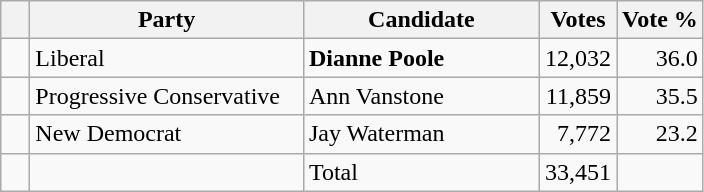<table class="wikitable">
<tr>
<th></th>
<th scope="col" width="175">Party</th>
<th scope="col" width="150">Candidate</th>
<th>Votes</th>
<th>Vote %</th>
</tr>
<tr>
<td>   </td>
<td>Liberal</td>
<td><strong>Dianne Poole</strong></td>
<td align=right>12,032</td>
<td align=right>36.0</td>
</tr>
<tr |>
<td>   </td>
<td>Progressive Conservative</td>
<td>Ann Vanstone</td>
<td align=right>11,859</td>
<td align=right>35.5</td>
</tr>
<tr |>
<td>   </td>
<td>New Democrat</td>
<td>Jay Waterman</td>
<td align=right>7,772</td>
<td align=right>23.2<br>
</td>
</tr>
<tr |>
<td></td>
<td></td>
<td>Total</td>
<td align=right>33,451</td>
<td></td>
</tr>
</table>
